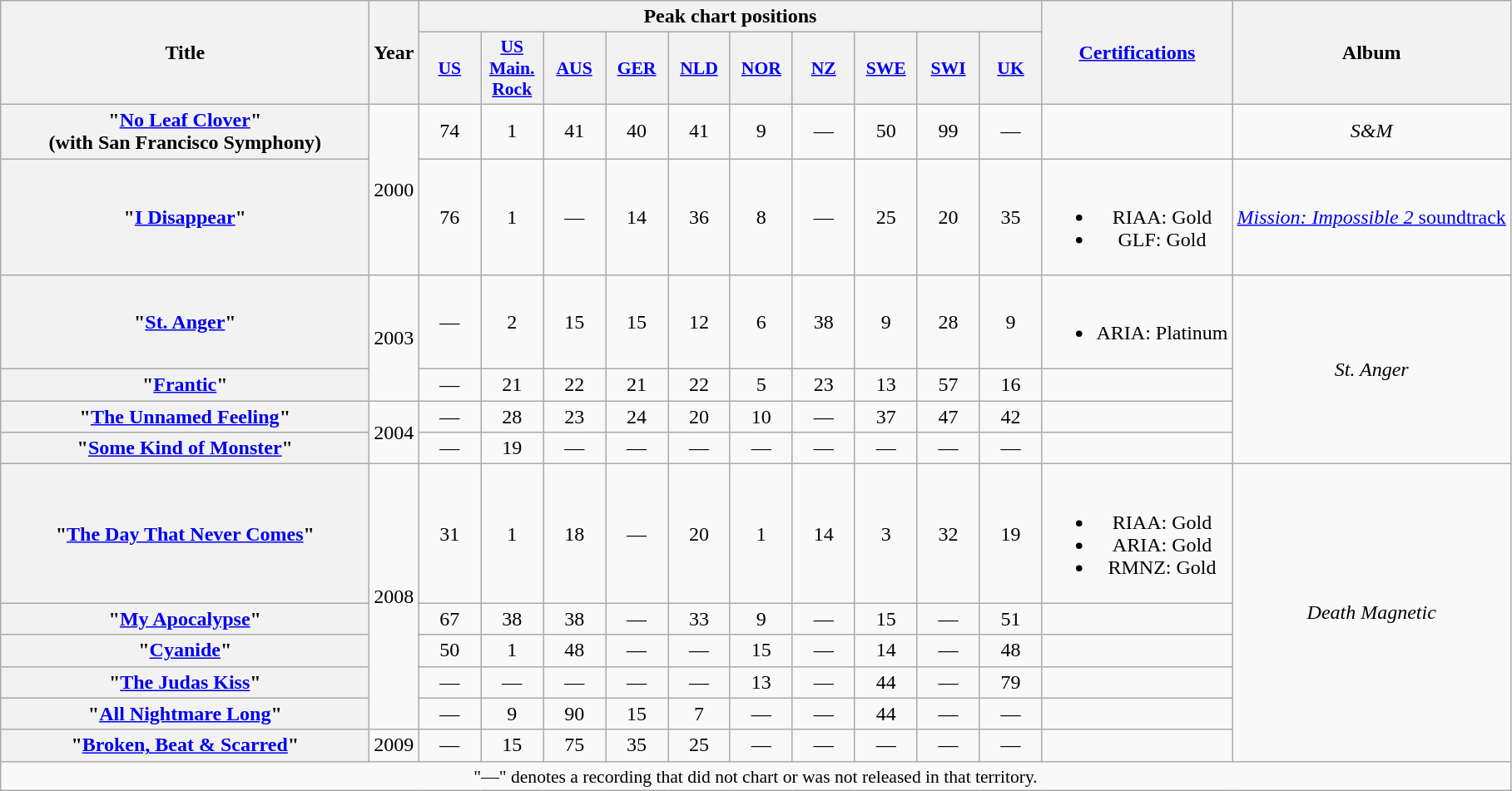<table class="wikitable plainrowheaders" style="text-align:center;">
<tr>
<th scope="col" rowspan="2" style="width:18em;">Title</th>
<th scope="col" rowspan="2">Year</th>
<th scope="col" colspan="10">Peak chart positions</th>
<th scope="col" rowspan="2"><a href='#'>Certifications</a></th>
<th scope="col" rowspan="2">Album</th>
</tr>
<tr>
<th scope="col" style="width:3em;font-size:90%;"><a href='#'>US</a><br></th>
<th scope="col" style="width:3em;font-size:90%;"><a href='#'>US<br>Main.<br>Rock</a><br></th>
<th scope="col" style="width:3em;font-size:90%;"><a href='#'>AUS</a><br></th>
<th scope="col" style="width:3em;font-size:90%;"><a href='#'>GER</a><br></th>
<th scope="col" style="width:3em;font-size:90%;"><a href='#'>NLD</a><br></th>
<th scope="col" style="width:3em;font-size:90%;"><a href='#'>NOR</a><br></th>
<th scope="col" style="width:3em;font-size:90%;"><a href='#'>NZ</a><br></th>
<th scope="col" style="width:3em;font-size:90%;"><a href='#'>SWE</a><br></th>
<th scope="col" style="width:3em;font-size:90%;"><a href='#'>SWI</a><br></th>
<th scope="col" style="width:3em;font-size:90%;"><a href='#'>UK</a><br></th>
</tr>
<tr>
<th scope="row">"<a href='#'>No Leaf Clover</a>"<br><span>(with San Francisco Symphony)</span></th>
<td rowspan="2">2000</td>
<td>74</td>
<td>1</td>
<td>41</td>
<td>40</td>
<td>41</td>
<td>9</td>
<td>—</td>
<td>50</td>
<td>99</td>
<td>—</td>
<td></td>
<td><em>S&M</em></td>
</tr>
<tr>
<th scope="row">"<a href='#'>I Disappear</a>"</th>
<td>76</td>
<td>1</td>
<td>—</td>
<td>14</td>
<td>36</td>
<td>8</td>
<td>—</td>
<td>25</td>
<td>20</td>
<td>35</td>
<td><br><ul><li>RIAA: Gold</li><li>GLF: Gold</li></ul></td>
<td><a href='#'><em>Mission: Impossible 2</em> soundtrack</a></td>
</tr>
<tr>
<th scope="row">"<a href='#'>St. Anger</a>"</th>
<td rowspan="2">2003</td>
<td>—</td>
<td>2</td>
<td>15</td>
<td>15</td>
<td>12</td>
<td>6</td>
<td>38</td>
<td>9</td>
<td>28</td>
<td>9</td>
<td><br><ul><li>ARIA: Platinum</li></ul></td>
<td rowspan="4"><em>St. Anger</em></td>
</tr>
<tr>
<th scope="row">"<a href='#'>Frantic</a>"</th>
<td>—</td>
<td>21</td>
<td>22</td>
<td>21</td>
<td>22</td>
<td>5</td>
<td>23</td>
<td>13</td>
<td>57</td>
<td>16</td>
<td></td>
</tr>
<tr>
<th scope="row">"<a href='#'>The Unnamed Feeling</a>"</th>
<td rowspan="2">2004</td>
<td>—</td>
<td>28</td>
<td>23</td>
<td>24</td>
<td>20</td>
<td>10</td>
<td>—</td>
<td>37</td>
<td>47</td>
<td>42</td>
<td></td>
</tr>
<tr>
<th scope="row">"<a href='#'>Some Kind of Monster</a>"</th>
<td>—</td>
<td>19</td>
<td>—</td>
<td>—</td>
<td>—</td>
<td>—</td>
<td>—</td>
<td>—</td>
<td>—</td>
<td>—</td>
<td></td>
</tr>
<tr>
<th scope="row">"<a href='#'>The Day That Never Comes</a>"</th>
<td rowspan="5">2008</td>
<td>31</td>
<td>1</td>
<td>18</td>
<td>—</td>
<td>20</td>
<td>1</td>
<td>14</td>
<td>3</td>
<td>32</td>
<td>19</td>
<td><br><ul><li>RIAA: Gold</li><li>ARIA: Gold</li><li>RMNZ: Gold</li></ul></td>
<td rowspan="6"><em>Death Magnetic</em></td>
</tr>
<tr>
<th scope="row">"<a href='#'>My Apocalypse</a>"</th>
<td>67</td>
<td>38</td>
<td>38</td>
<td>—</td>
<td>33</td>
<td>9</td>
<td>—</td>
<td>15</td>
<td>—</td>
<td>51</td>
<td></td>
</tr>
<tr>
<th scope="row">"<a href='#'>Cyanide</a>"</th>
<td>50</td>
<td>1</td>
<td>48</td>
<td>—</td>
<td>—</td>
<td>15</td>
<td>—</td>
<td>14</td>
<td>—</td>
<td>48</td>
<td></td>
</tr>
<tr>
<th scope="row">"<a href='#'>The Judas Kiss</a>"</th>
<td>—</td>
<td>—</td>
<td>—</td>
<td>—</td>
<td>—</td>
<td>13</td>
<td>—</td>
<td>44</td>
<td>—</td>
<td>79</td>
<td></td>
</tr>
<tr>
<th scope="row">"<a href='#'>All Nightmare Long</a>"</th>
<td>—</td>
<td>9</td>
<td>90</td>
<td>15</td>
<td>7</td>
<td>—</td>
<td>—</td>
<td>44</td>
<td>—</td>
<td>—</td>
<td></td>
</tr>
<tr>
<th scope="row">"<a href='#'>Broken, Beat & Scarred</a>"</th>
<td>2009</td>
<td>—</td>
<td>15</td>
<td>75</td>
<td>35</td>
<td>25</td>
<td>—</td>
<td>—</td>
<td>—</td>
<td>—</td>
<td>—</td>
<td></td>
</tr>
<tr>
<td colspan="15" style="font-size:90%">"—" denotes a recording that did not chart or was not released in that territory.</td>
</tr>
</table>
